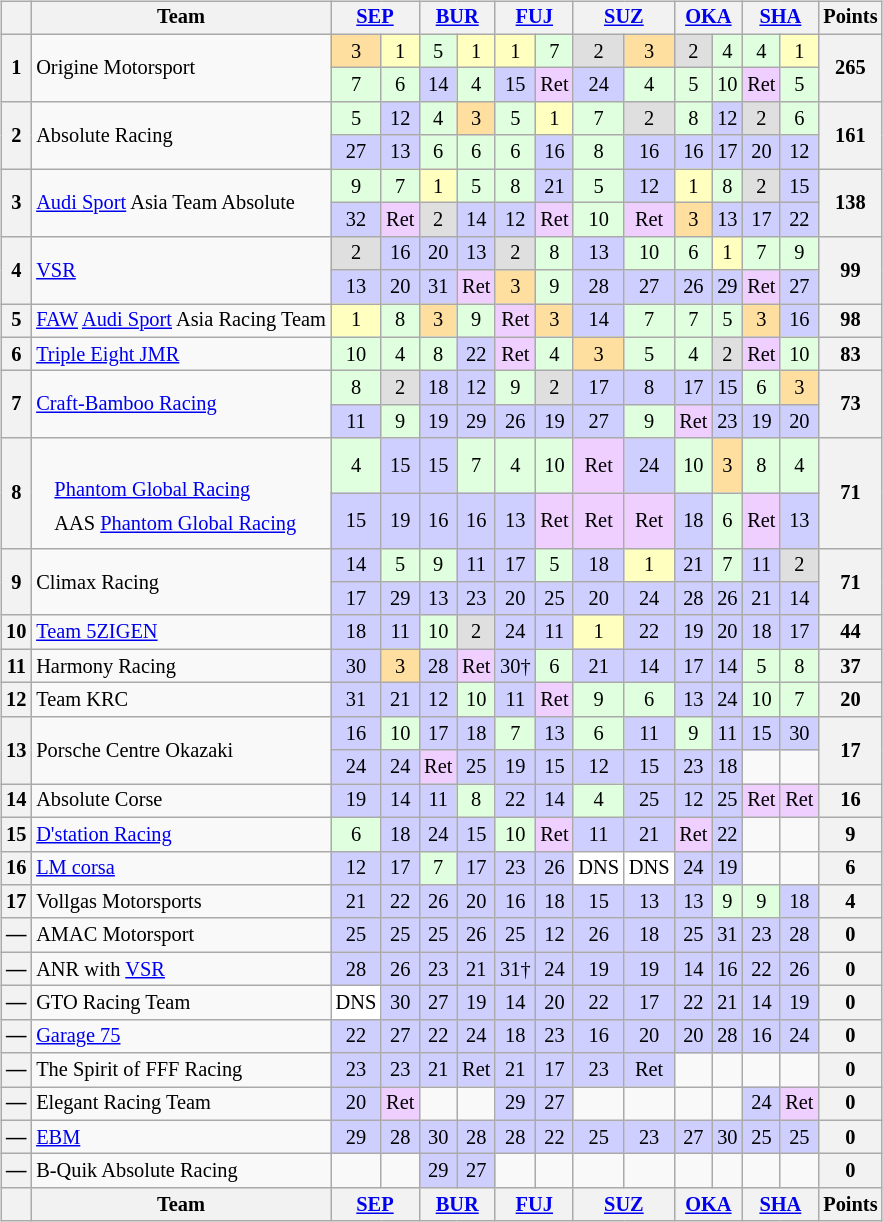<table>
<tr>
<td valign="top"><br><table class="wikitable" style="font-size: 85%; text-align:center;">
<tr>
<th></th>
<th>Team</th>
<th colspan="2"><a href='#'>SEP</a><br></th>
<th colspan="2"><a href='#'>BUR</a><br></th>
<th colspan="2"><a href='#'>FUJ</a><br></th>
<th colspan="2"><a href='#'>SUZ</a><br></th>
<th colspan="2"><a href='#'>OKA</a><br></th>
<th colspan="2"><a href='#'>SHA</a><br></th>
<th>Points</th>
</tr>
<tr>
<th rowspan=2>1</th>
<td align="left" rowspan=2> Origine Motorsport</td>
<td style="background:#FFDF9F;">3</td>
<td style="background:#FFFFBF;">1</td>
<td style="background:#DFFFDF;">5</td>
<td style="background:#FFFFBF;">1</td>
<td style="background:#FFFFBF;">1</td>
<td style="background:#DFFFDF;">7</td>
<td style="background:#DFDFDF;">2</td>
<td style="background:#FFDF9F;">3</td>
<td style="background:#DFDFDF;">2</td>
<td style="background:#DFFFDF;">4</td>
<td style="background:#DFFFDF;">4</td>
<td style="background:#FFFFBF;">1</td>
<th rowspan=2>265</th>
</tr>
<tr>
<td style="background:#DFFFDF;">7</td>
<td style="background:#DFFFDF;">6</td>
<td style="background:#CFCFFF;">14</td>
<td style="background:#DFFFDF;">4</td>
<td style="background:#CFCFFF;">15</td>
<td style="background:#EFCFFF;">Ret</td>
<td style="background:#CFCFFF;">24</td>
<td style="background:#DFFFDF;">4</td>
<td style="background:#DFFFDF;">5</td>
<td style="background:#DFFFDF;">10</td>
<td style="background:#EFCFFF;">Ret</td>
<td style="background:#DFFFDF;">5</td>
</tr>
<tr>
<th rowspan=2>2</th>
<td align="left" rowspan=2> Absolute Racing</td>
<td style="background:#DFFFDF;">5</td>
<td style="background:#CFCFFF;">12</td>
<td style="background:#DFFFDF;">4</td>
<td style="background:#FFDF9F;">3</td>
<td style="background:#DFFFDF;">5</td>
<td style="background:#FFFFBF;">1</td>
<td style="background:#DFFFDF;">7</td>
<td style="background:#DFDFDF;">2</td>
<td style="background:#DFFFDF;">8</td>
<td style="background:#CFCFFF;">12</td>
<td style="background:#DFDFDF;">2</td>
<td style="background:#DFFFDF;">6</td>
<th rowspan=2>161</th>
</tr>
<tr>
<td style="background:#CFCFFF;">27</td>
<td style="background:#CFCFFF;">13</td>
<td style="background:#DFFFDF;">6</td>
<td style="background:#DFFFDF;">6</td>
<td style="background:#DFFFDF;">6</td>
<td style="background:#CFCFFF;">16</td>
<td style="background:#DFFFDF;">8</td>
<td style="background:#CFCFFF;">16</td>
<td style="background:#CFCFFF;">16</td>
<td style="background:#CFCFFF;">17</td>
<td style="background:#CFCFFF;">20</td>
<td style="background:#CFCFFF;">12</td>
</tr>
<tr>
<th rowspan=2>3</th>
<td align="left" rowspan=2> <a href='#'>Audi Sport</a> Asia Team Absolute</td>
<td style="background:#DFFFDF;">9</td>
<td style="background:#DFFFDF;">7</td>
<td style="background:#FFFFBF;">1</td>
<td style="background:#DFFFDF;">5</td>
<td style="background:#DFFFDF;">8</td>
<td style="background:#CFCFFF;">21</td>
<td style="background:#DFFFDF;">5</td>
<td style="background:#CFCFFF;">12</td>
<td style="background:#FFFFBF;">1</td>
<td style="background:#DFFFDF;">8</td>
<td style="background:#DFDFDF;">2</td>
<td style="background:#CFCFFF;">15</td>
<th rowspan=2>138</th>
</tr>
<tr>
<td style="background:#CFCFFF;">32</td>
<td style="background:#EFCFFF;">Ret</td>
<td style="background:#DFDFDF;">2</td>
<td style="background:#CFCFFF;">14</td>
<td style="background:#CFCFFF;">12</td>
<td style="background:#EFCFFF;">Ret</td>
<td style="background:#DFFFDF;">10</td>
<td style="background:#EFCFFF;">Ret</td>
<td style="background:#FFDF9F;">3</td>
<td style="background:#CFCFFF;">13</td>
<td style="background:#CFCFFF;">17</td>
<td style="background:#CFCFFF;">22</td>
</tr>
<tr>
<th rowspan=2>4</th>
<td align="left" rowspan=2> <a href='#'>VSR</a></td>
<td style="background:#DFDFDF;">2</td>
<td style="background:#CFCFFF;">16</td>
<td style="background:#CFCFFF;">20</td>
<td style="background:#CFCFFF;">13</td>
<td style="background:#DFDFDF;">2</td>
<td style="background:#DFFFDF;">8</td>
<td style="background:#CFCFFF;">13</td>
<td style="background:#DFFFDF;">10</td>
<td style="background:#DFFFDF;">6</td>
<td style="background:#FFFFBF;">1</td>
<td style="background:#DFFFDF;">7</td>
<td style="background:#DFFFDF;">9</td>
<th rowspan=2>99</th>
</tr>
<tr>
<td style="background:#CFCFFF;">13</td>
<td style="background:#CFCFFF;">20</td>
<td style="background:#CFCFFF;">31</td>
<td style="background:#EFCFFF;">Ret</td>
<td style="background:#FFDF9F;">3</td>
<td style="background:#DFFFDF;">9</td>
<td style="background:#CFCFFF;">28</td>
<td style="background:#CFCFFF;">27</td>
<td style="background:#CFCFFF;">26</td>
<td style="background:#CFCFFF;">29</td>
<td style="background:#EFCFFF;">Ret</td>
<td style="background:#CFCFFF;">27</td>
</tr>
<tr>
<th>5</th>
<td align="left"> <a href='#'>FAW</a> <a href='#'>Audi Sport</a> Asia Racing Team</td>
<td style="background:#FFFFBF;">1</td>
<td style="background:#DFFFDF;">8</td>
<td style="background:#FFDF9F;">3</td>
<td style="background:#DFFFDF;">9</td>
<td style="background:#EFCFFF;">Ret</td>
<td style="background:#FFDF9F;">3</td>
<td style="background:#CFCFFF;">14</td>
<td style="background:#DFFFDF;">7</td>
<td style="background:#DFFFDF;">7</td>
<td style="background:#DFFFDF;">5</td>
<td style="background:#FFDF9F;">3</td>
<td style="background:#CFCFFF;">16</td>
<th>98</th>
</tr>
<tr>
<th>6</th>
<td align="left"> <a href='#'>Triple Eight JMR</a></td>
<td style="background:#DFFFDF;">10</td>
<td style="background:#DFFFDF;">4</td>
<td style="background:#DFFFDF;">8</td>
<td style="background:#CFCFFF;">22</td>
<td style="background:#EFCFFF;">Ret</td>
<td style="background:#DFFFDF;">4</td>
<td style="background:#FFDF9F;">3</td>
<td style="background:#DFFFDF;">5</td>
<td style="background:#DFFFDF;">4</td>
<td style="background:#DFDFDF;">2</td>
<td style="background:#EFCFFF;">Ret</td>
<td style="background:#DFFFDF;">10</td>
<th>83</th>
</tr>
<tr>
<th rowspan=2>7</th>
<td align="left" rowspan=2> <a href='#'>Craft-Bamboo Racing</a></td>
<td style="background:#DFFFDF;">8</td>
<td style="background:#DFDFDF;">2</td>
<td style="background:#CFCFFF;">18</td>
<td style="background:#CFCFFF;">12</td>
<td style="background:#DFFFDF;">9</td>
<td style="background:#DFDFDF;">2</td>
<td style="background:#CFCFFF;">17</td>
<td style="background:#CFCFFF;">8</td>
<td style="background:#CFCFFF;">17</td>
<td style="background:#CFCFFF;">15</td>
<td style="background:#DFFFDF;">6</td>
<td style="background:#FFDF9F;">3</td>
<th rowspan=2>73</th>
</tr>
<tr>
<td style="background:#CFCFFF;">11</td>
<td style="background:#DFFFDF;">9</td>
<td style="background:#CFCFFF;">19</td>
<td style="background:#CFCFFF;">29</td>
<td style="background:#CFCFFF;">26</td>
<td style="background:#CFCFFF;">19</td>
<td style="background:#CFCFFF;">27</td>
<td style="background:#DFFFDF;">9</td>
<td style="background:#EFCFFF;">Ret</td>
<td style="background:#CFCFFF;">23</td>
<td style="background:#CFCFFF;">19</td>
<td style="background:#CFCFFF;">20</td>
</tr>
<tr>
<th rowspan=2>8</th>
<td align="left" rowspan=2><br><table style="float: left; border-top:transparent; border-right:transparent; border-bottom:transparent; border-left:transparent;">
<tr>
<td style=" border-top:transparent; border-right:transparent; border-bottom:transparent; border-left:transparent;" rowspan=3></td>
</tr>
<tr>
<td style=" border-top:transparent; border-right:transparent; border-bottom:transparent; border-left:transparent;"><a href='#'>Phantom Global Racing</a></td>
</tr>
<tr>
<td style=" border-top:transparent; border-right:transparent; border-bottom:transparent; border-left:transparent;">AAS <a href='#'>Phantom Global Racing</a></td>
</tr>
</table>
</td>
<td style="background:#DFFFDF;">4</td>
<td style="background:#CFCFFF;">15</td>
<td style="background:#CFCFFF;">15</td>
<td style="background:#DFFFDF;">7</td>
<td style="background:#DFFFDF;">4</td>
<td style="background:#DFFFDF;">10</td>
<td style="background:#EFCFFF;">Ret</td>
<td style="background:#CFCFFF;">24</td>
<td style="background:#DFFFDF;">10</td>
<td style="background:#FFDF9F;">3</td>
<td style="background:#DFFFDF;">8</td>
<td style="background:#DFFFDF;">4</td>
<th rowspan=2>71</th>
</tr>
<tr>
<td style="background:#CFCFFF;">15</td>
<td style="background:#CFCFFF;">19</td>
<td style="background:#CFCFFF;">16</td>
<td style="background:#CFCFFF;">16</td>
<td style="background:#CFCFFF;">13</td>
<td style="background:#EFCFFF;">Ret</td>
<td style="background:#EFCFFF;">Ret</td>
<td style="background:#EFCFFF;">Ret</td>
<td style="background:#CFCFFF;">18</td>
<td style="background:#DFFFDF;">6</td>
<td style="background:#EFCFFF;">Ret</td>
<td style="background:#CFCFFF;">13</td>
</tr>
<tr>
<th rowspan=2>9</th>
<td align="left" rowspan=2> Climax Racing</td>
<td style="background:#CFCFFF;">14</td>
<td style="background:#DFFFDF;">5</td>
<td style="background:#DFFFDF;">9</td>
<td style="background:#CFCFFF;">11</td>
<td style="background:#CFCFFF;">17</td>
<td style="background:#DFFFDF;">5</td>
<td style="background:#CFCFFF;">18</td>
<td style="background:#FFFFBF;">1</td>
<td style="background:#CFCFFF;">21</td>
<td style="background:#DFFFDF;">7</td>
<td style="background:#CFCFFF;">11</td>
<td style="background:#DFDFDF;">2</td>
<th rowspan=2>71</th>
</tr>
<tr>
<td style="background:#CFCFFF;">17</td>
<td style="background:#CFCFFF;">29</td>
<td style="background:#CFCFFF;">13</td>
<td style="background:#CFCFFF;">23</td>
<td style="background:#CFCFFF;">20</td>
<td style="background:#CFCFFF;">25</td>
<td style="background:#CFCFFF;">20</td>
<td style="background:#CFCFFF;">24</td>
<td style="background:#CFCFFF;">28</td>
<td style="background:#CFCFFF;">26</td>
<td style="background:#CFCFFF;">21</td>
<td style="background:#CFCFFF;">14</td>
</tr>
<tr>
<th>10</th>
<td align="left"> <a href='#'>Team 5ZIGEN</a></td>
<td style="background:#CFCFFF;">18</td>
<td style="background:#CFCFFF;">11</td>
<td style="background:#DFFFDF;">10</td>
<td style="background:#DFDFDF;">2</td>
<td style="background:#CFCFFF;">24</td>
<td style="background:#CFCFFF;">11</td>
<td style="background:#FFFFBF;">1</td>
<td style="background:#CFCFFF;">22</td>
<td style="background:#CFCFFF;">19</td>
<td style="background:#CFCFFF;">20</td>
<td style="background:#CFCFFF;">18</td>
<td style="background:#CFCFFF;">17</td>
<th>44</th>
</tr>
<tr>
<th>11</th>
<td align="left"> Harmony Racing</td>
<td style="background:#CFCFFF;">30</td>
<td style="background:#FFDF9F;">3</td>
<td style="background:#CFCFFF;">28</td>
<td style="background:#EFCFFF;">Ret</td>
<td style="background:#CFCFFF;">30†</td>
<td style="background:#DFFFDF;">6</td>
<td style="background:#CFCFFF;">21</td>
<td style="background:#CFCFFF;">14</td>
<td style="background:#CFCFFF;">17</td>
<td style="background:#CFCFFF;">14</td>
<td style="background:#DFFFDF;">5</td>
<td style="background:#DFFFDF;">8</td>
<th>37</th>
</tr>
<tr>
<th>12</th>
<td align="left"> Team KRC</td>
<td style="background:#CFCFFF;">31</td>
<td style="background:#CFCFFF;">21</td>
<td style="background:#CFCFFF;">12</td>
<td style="background:#DFFFDF;">10</td>
<td style="background:#CFCFFF;">11</td>
<td style="background:#EFCFFF;">Ret</td>
<td style="background:#DFFFDF;">9</td>
<td style="background:#DFFFDF;">6</td>
<td style="background:#CFCFFF;">13</td>
<td style="background:#CFCFFF;">24</td>
<td style="background:#DFFFDF;">10</td>
<td style="background:#DFFFDF;">7</td>
<th>20</th>
</tr>
<tr>
<th rowspan=2>13</th>
<td align="left" rowspan=2> Porsche Centre Okazaki</td>
<td style="background:#CFCFFF;">16</td>
<td style="background:#DFFFDF;">10</td>
<td style="background:#CFCFFF;">17</td>
<td style="background:#CFCFFF;">18</td>
<td style="background:#DFFFDF;">7</td>
<td style="background:#CFCFFF;">13</td>
<td style="background:#DFFFDF;">6</td>
<td style="background:#CFCFFF;">11</td>
<td style="background:#DFFFDF;">9</td>
<td style="background:#CFCFFF;">11</td>
<td style="background:#CFCFFF;">15</td>
<td style="background:#CFCFFF;">30</td>
<th rowspan=2>17</th>
</tr>
<tr>
<td style="background:#CFCFFF;">24</td>
<td style="background:#CFCFFF;">24</td>
<td style="background:#EFCFFF;">Ret</td>
<td style="background:#CFCFFF;">25</td>
<td style="background:#CFCFFF;">19</td>
<td style="background:#CFCFFF;">15</td>
<td style="background:#CFCFFF;">12</td>
<td style="background:#CFCFFF;">15</td>
<td style="background:#CFCFFF;">23</td>
<td style="background:#CFCFFF;">18</td>
<td></td>
<td></td>
</tr>
<tr>
<th>14</th>
<td align="left"> Absolute Corse</td>
<td style="background:#CFCFFF;">19</td>
<td style="background:#CFCFFF;">14</td>
<td style="background:#CFCFFF;">11</td>
<td style="background:#DFFFDF;">8</td>
<td style="background:#CFCFFF;">22</td>
<td style="background:#CFCFFF;">14</td>
<td style="background:#DFFFDF;">4</td>
<td style="background:#CFCFFF;">25</td>
<td style="background:#CFCFFF;">12</td>
<td style="background:#CFCFFF;">25</td>
<td style="background:#EFCFFF;">Ret</td>
<td style="background:#EFCFFF;">Ret</td>
<th>16</th>
</tr>
<tr>
<th>15</th>
<td align="left"> <a href='#'>D'station Racing</a></td>
<td style="background:#DFFFDF;">6</td>
<td style="background:#CFCFFF;">18</td>
<td style="background:#CFCFFF;">24</td>
<td style="background:#CFCFFF;">15</td>
<td style="background:#DFFFDF;">10</td>
<td style="background:#EFCFFF;">Ret</td>
<td style="background:#CFCFFF;">11</td>
<td style="background:#CFCFFF;">21</td>
<td style="background:#EFCFFF;">Ret</td>
<td style="background:#CFCFFF;">22</td>
<td></td>
<td></td>
<th>9</th>
</tr>
<tr>
<th>16</th>
<td align="left"> <a href='#'>LM corsa</a></td>
<td style="background:#CFCFFF;">12</td>
<td style="background:#CFCFFF;">17</td>
<td style="background:#DFFFDF;">7</td>
<td style="background:#CFCFFF;">17</td>
<td style="background:#CFCFFF;">23</td>
<td style="background:#CFCFFF;">26</td>
<td style="background:#FFFFFF;">DNS</td>
<td style="background:#FFFFFF;">DNS</td>
<td style="background:#CFCFFF;">24</td>
<td style="background:#CFCFFF;">19</td>
<td></td>
<td></td>
<th>6</th>
</tr>
<tr>
<th>17</th>
<td align="left"> Vollgas Motorsports</td>
<td style="background:#CFCFFF;">21</td>
<td style="background:#CFCFFF;">22</td>
<td style="background:#CFCFFF;">26</td>
<td style="background:#CFCFFF;">20</td>
<td style="background:#CFCFFF;">16</td>
<td style="background:#CFCFFF;">18</td>
<td style="background:#CFCFFF;">15</td>
<td style="background:#CFCFFF;">13</td>
<td style="background:#CFCFFF;">13</td>
<td style="background:#DFFFDF;">9</td>
<td style="background:#DFFFDF;">9</td>
<td style="background:#CFCFFF;">18</td>
<th>4</th>
</tr>
<tr>
<th>—</th>
<td align="left"> AMAC Motorsport</td>
<td style="background:#CFCFFF;">25</td>
<td style="background:#CFCFFF;">25</td>
<td style="background:#CFCFFF;">25</td>
<td style="background:#CFCFFF;">26</td>
<td style="background:#CFCFFF;">25</td>
<td style="background:#CFCFFF;">12</td>
<td style="background:#CFCFFF;">26</td>
<td style="background:#CFCFFF;">18</td>
<td style="background:#CFCFFF;">25</td>
<td style="background:#CFCFFF;">31</td>
<td style="background:#CFCFFF;">23</td>
<td style="background:#CFCFFF;">28</td>
<th>0</th>
</tr>
<tr>
<th>—</th>
<td align="left"> ANR with <a href='#'>VSR</a></td>
<td style="background:#CFCFFF;">28</td>
<td style="background:#CFCFFF;">26</td>
<td style="background:#CFCFFF;">23</td>
<td style="background:#CFCFFF;">21</td>
<td style="background:#CFCFFF;">31†</td>
<td style="background:#CFCFFF;">24</td>
<td style="background:#CFCFFF;">19</td>
<td style="background:#CFCFFF;">19</td>
<td style="background:#CFCFFF;">14</td>
<td style="background:#CFCFFF;">16</td>
<td style="background:#CFCFFF;">22</td>
<td style="background:#CFCFFF;">26</td>
<th>0</th>
</tr>
<tr>
<th>—</th>
<td align="left"> GTO Racing Team</td>
<td style="background:#FFFFFF;">DNS</td>
<td style="background:#CFCFFF;">30</td>
<td style="background:#CFCFFF;">27</td>
<td style="background:#CFCFFF;">19</td>
<td style="background:#CFCFFF;">14</td>
<td style="background:#CFCFFF;">20</td>
<td style="background:#CFCFFF;">22</td>
<td style="background:#CFCFFF;">17</td>
<td style="background:#CFCFFF;">22</td>
<td style="background:#CFCFFF;">21</td>
<td style="background:#CFCFFF;">14</td>
<td style="background:#CFCFFF;">19</td>
<th>0</th>
</tr>
<tr>
<th>—</th>
<td align="left"> <a href='#'>Garage 75</a></td>
<td style="background:#CFCFFF;">22</td>
<td style="background:#CFCFFF;">27</td>
<td style="background:#CFCFFF;">22</td>
<td style="background:#CFCFFF;">24</td>
<td style="background:#CFCFFF;">18</td>
<td style="background:#CFCFFF;">23</td>
<td style="background:#CFCFFF;">16</td>
<td style="background:#CFCFFF;">20</td>
<td style="background:#CFCFFF;">20</td>
<td style="background:#CFCFFF;">28</td>
<td style="background:#CFCFFF;">16</td>
<td style="background:#CFCFFF;">24</td>
<th>0</th>
</tr>
<tr>
<th>—</th>
<td align="left"> The Spirit of FFF Racing</td>
<td style="background:#CFCFFF;">23</td>
<td style="background:#CFCFFF;">23</td>
<td style="background:#CFCFFF;">21</td>
<td style="background:#CFCFFF;">Ret</td>
<td style="background:#CFCFFF;">21</td>
<td style="background:#CFCFFF;">17</td>
<td style="background:#CFCFFF;">23</td>
<td style="background:#CFCFFF;">Ret</td>
<td></td>
<td></td>
<td></td>
<td></td>
<th>0</th>
</tr>
<tr>
<th>—</th>
<td align="left"> Elegant Racing Team</td>
<td style="background:#CFCFFF;">20</td>
<td style="background:#EFCFFF;">Ret</td>
<td></td>
<td></td>
<td style="background:#CFCFFF;">29</td>
<td style="background:#CFCFFF;">27</td>
<td></td>
<td></td>
<td></td>
<td></td>
<td style="background:#CFCFFF;">24</td>
<td style="background:#EFCFFF;">Ret</td>
<th>0</th>
</tr>
<tr>
<th>—</th>
<td align="left"> <a href='#'>EBM</a></td>
<td style="background:#CFCFFF;">29</td>
<td style="background:#CFCFFF;">28</td>
<td style="background:#CFCFFF;">30</td>
<td style="background:#CFCFFF;">28</td>
<td style="background:#CFCFFF;">28</td>
<td style="background:#CFCFFF;">22</td>
<td style="background:#CFCFFF;">25</td>
<td style="background:#CFCFFF;">23</td>
<td style="background:#CFCFFF;">27</td>
<td style="background:#CFCFFF;">30</td>
<td style="background:#CFCFFF;">25</td>
<td style="background:#CFCFFF;">25</td>
<th>0</th>
</tr>
<tr>
<th>—</th>
<td align="left"> B-Quik Absolute Racing</td>
<td></td>
<td></td>
<td style="background:#CFCFFF;">29</td>
<td style="background:#CFCFFF;">27</td>
<td></td>
<td></td>
<td></td>
<td></td>
<td></td>
<td></td>
<td></td>
<td></td>
<th>0</th>
</tr>
<tr>
<th></th>
<th>Team</th>
<th colspan="2"><a href='#'>SEP</a><br></th>
<th colspan="2"><a href='#'>BUR</a><br></th>
<th colspan="2"><a href='#'>FUJ</a><br></th>
<th colspan="2"><a href='#'>SUZ</a><br></th>
<th colspan="2"><a href='#'>OKA</a><br></th>
<th colspan="2"><a href='#'>SHA</a><br></th>
<th>Points</th>
</tr>
</table>
</td>
</tr>
</table>
